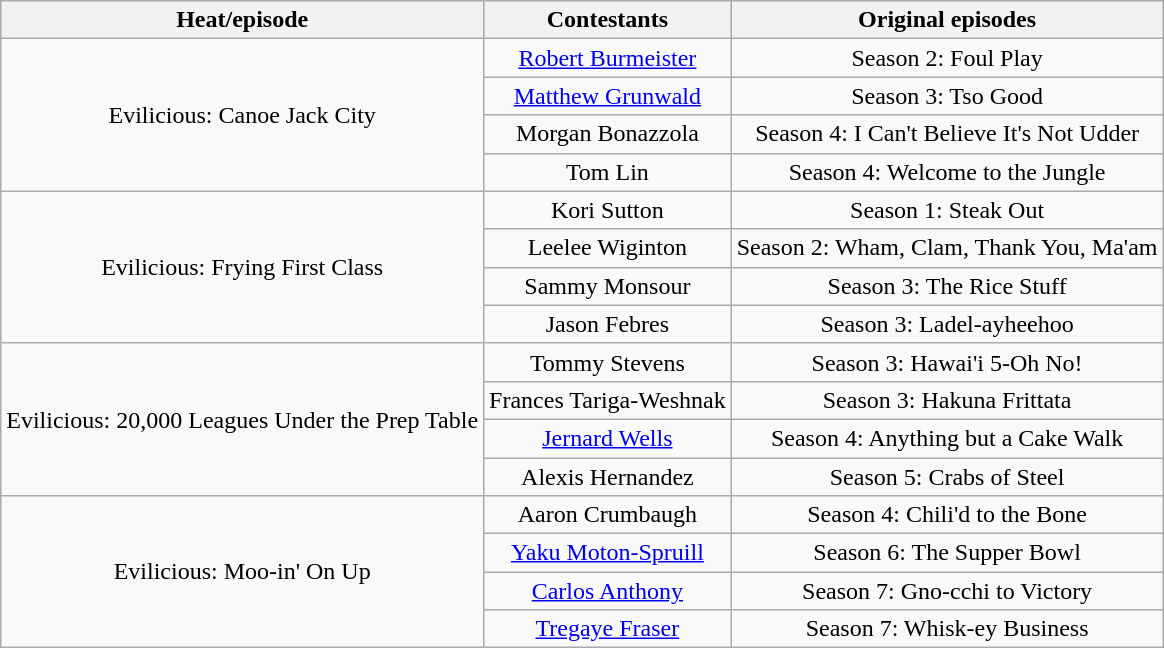<table class="wikitable" style="text-align:center">
<tr>
<th>Heat/episode</th>
<th>Contestants</th>
<th>Original episodes</th>
</tr>
<tr>
<td rowspan="4">Evilicious: Canoe Jack City</td>
<td><a href='#'>Robert Burmeister</a></td>
<td>Season 2: Foul Play</td>
</tr>
<tr>
<td><a href='#'>Matthew Grunwald</a></td>
<td>Season 3: Tso Good</td>
</tr>
<tr>
<td>Morgan Bonazzola</td>
<td>Season 4: I Can't Believe It's Not Udder</td>
</tr>
<tr>
<td>Tom Lin</td>
<td>Season 4: Welcome to the Jungle</td>
</tr>
<tr>
<td rowspan="4">Evilicious: Frying First Class</td>
<td>Kori Sutton</td>
<td>Season 1: Steak Out</td>
</tr>
<tr>
<td>Leelee Wiginton</td>
<td>Season 2: Wham, Clam, Thank You, Ma'am</td>
</tr>
<tr>
<td>Sammy Monsour</td>
<td>Season 3: The Rice Stuff</td>
</tr>
<tr>
<td>Jason Febres</td>
<td>Season 3: Ladel-ayheehoo</td>
</tr>
<tr>
<td rowspan="4">Evilicious: 20,000 Leagues Under the Prep Table</td>
<td>Tommy Stevens</td>
<td>Season 3: Hawai'i 5-Oh No!</td>
</tr>
<tr>
<td>Frances Tariga-Weshnak</td>
<td>Season 3: Hakuna Frittata</td>
</tr>
<tr>
<td><a href='#'>Jernard Wells</a></td>
<td>Season 4: Anything but a Cake Walk</td>
</tr>
<tr>
<td>Alexis Hernandez</td>
<td>Season 5: Crabs of Steel</td>
</tr>
<tr>
<td rowspan="4">Evilicious: Moo-in' On Up</td>
<td>Aaron Crumbaugh</td>
<td>Season 4: Chili'd to the Bone</td>
</tr>
<tr>
<td><a href='#'>Yaku Moton-Spruill</a></td>
<td>Season 6: The Supper Bowl</td>
</tr>
<tr>
<td><a href='#'>Carlos Anthony</a></td>
<td>Season 7: Gno-cchi to Victory</td>
</tr>
<tr>
<td><a href='#'>Tregaye Fraser</a></td>
<td>Season 7: Whisk-ey Business</td>
</tr>
</table>
